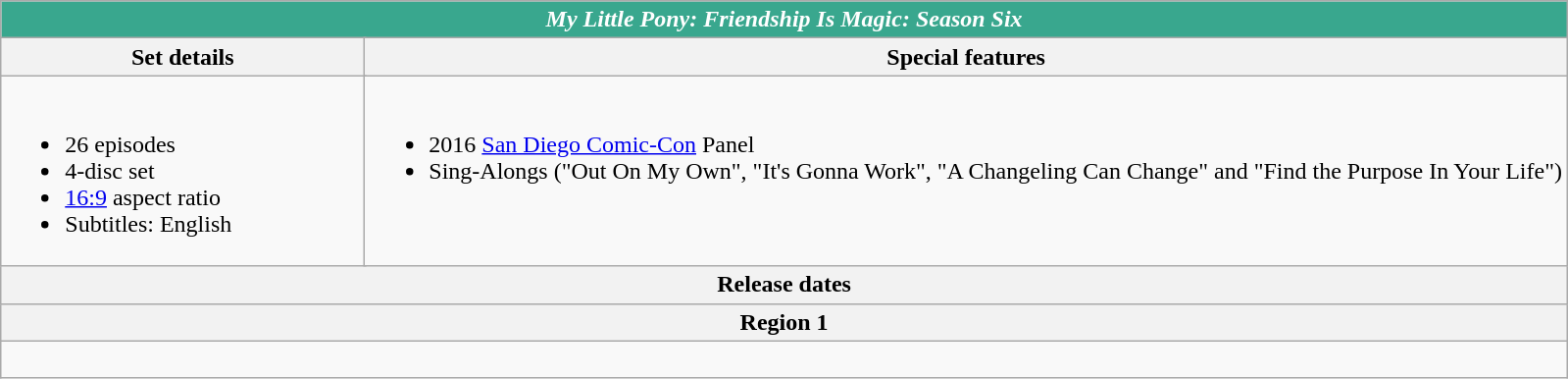<table class="wikitable">
<tr style="background-color: #39A78E; color: white;">
<td align="center" scope="col" colspan="8"><strong><em>My Little Pony: Friendship Is Magic: Season Six</em></strong></td>
</tr>
<tr>
<th scope="col" colspan="4" style="text-align: center; width: 15em;"><strong>Set details</strong></th>
<th scope="col" colspan="4" style="text-align: center;"><strong>Special features</strong></th>
</tr>
<tr valign="top">
<td colspan="4"><br><ul><li>26 episodes</li><li>4-disc set</li><li><a href='#'>16:9</a> aspect ratio</li><li>Subtitles: English</li></ul></td>
<td colspan="4"><br><ul><li>2016 <a href='#'>San Diego Comic-Con</a> Panel</li><li>Sing-Alongs ("Out On My Own", "It's Gonna Work", "A Changeling Can Change" and "Find the Purpose In Your Life")</li></ul></td>
</tr>
<tr>
<th scope="col" colspan="8" style="text-align: center;"><strong>Release dates</strong></th>
</tr>
<tr>
<th scope="col" colspan="8" style="text-align: center;">Region 1<br></th>
</tr>
<tr>
<td scope="col" colspan="8" style="text-align: center;"><br></td>
</tr>
</table>
